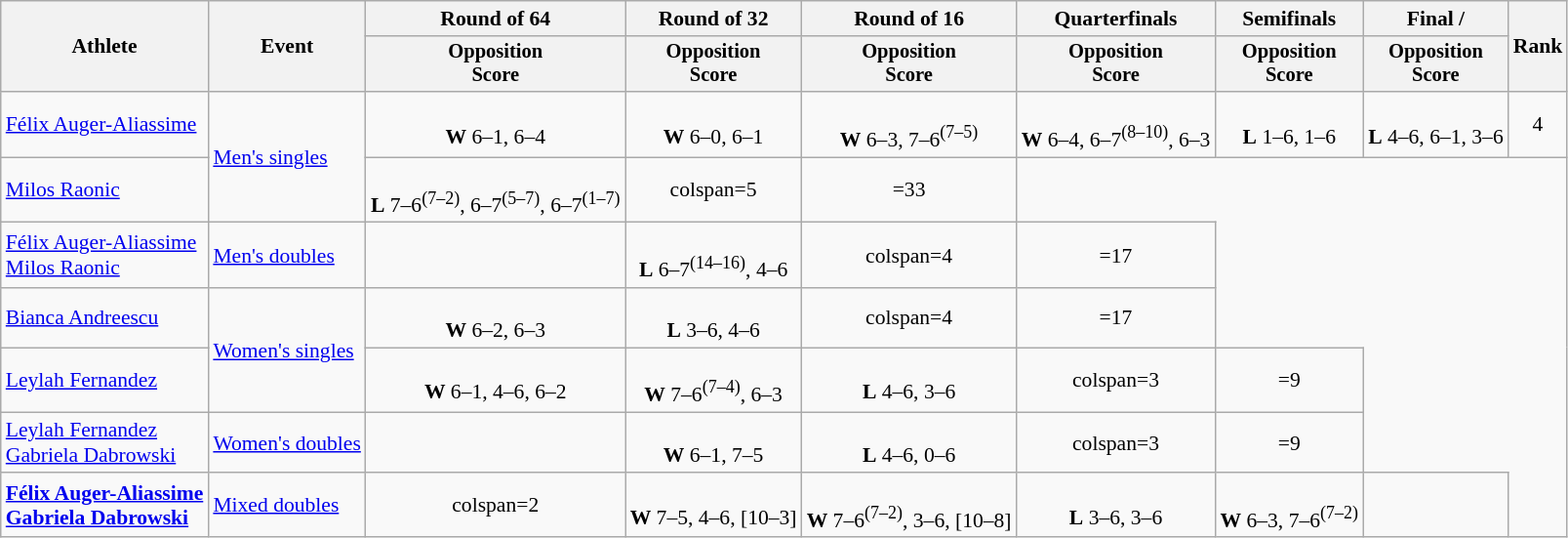<table class=wikitable style=font-size:90%;text-align:center>
<tr>
<th rowspan=2>Athlete</th>
<th rowspan=2>Event</th>
<th>Round of 64</th>
<th>Round of 32</th>
<th>Round of 16</th>
<th>Quarterfinals</th>
<th>Semifinals</th>
<th>Final / </th>
<th rowspan=2>Rank</th>
</tr>
<tr style=font-size:95%>
<th>Opposition<br>Score</th>
<th>Opposition<br>Score</th>
<th>Opposition<br>Score</th>
<th>Opposition<br>Score</th>
<th>Opposition<br>Score</th>
<th>Opposition<br>Score</th>
</tr>
<tr>
<td align=left><a href='#'>Félix Auger-Aliassime</a></td>
<td align=left rowspan=2><a href='#'>Men's singles</a></td>
<td><br><strong>W</strong> 6–1, 6–4</td>
<td><br><strong>W</strong> 6–0, 6–1</td>
<td><br><strong>W</strong> 6–3, 7–6<sup>(7–5)</sup></td>
<td><br><strong>W</strong> 6–4, 6–7<sup>(8–10)</sup>, 6–3</td>
<td><br><strong>L</strong> 1–6, 1–6</td>
<td><br><strong>L</strong> 4–6, 6–1, 3–6</td>
<td>4</td>
</tr>
<tr>
<td align=left><a href='#'>Milos Raonic</a></td>
<td><br><strong>L</strong> 7–6<sup>(7–2)</sup>, 6–7<sup>(5–7)</sup>, 6–7<sup>(1–7)</sup></td>
<td>colspan=5 </td>
<td>=33</td>
</tr>
<tr align=centre>
<td align=left><a href='#'>Félix Auger-Aliassime</a><br><a href='#'>Milos Raonic</a></td>
<td align=left><a href='#'>Men's doubles</a></td>
<td></td>
<td><br><strong>L</strong> 6–7<sup>(14–16)</sup>, 4–6</td>
<td>colspan=4</td>
<td>=17</td>
</tr>
<tr>
<td align=left><a href='#'>Bianca Andreescu</a></td>
<td align=left rowspan=2><a href='#'>Women's singles</a></td>
<td><br><strong>W</strong> 6–2, 6–3</td>
<td><br><strong>L</strong> 3–6, 4–6</td>
<td>colspan=4 </td>
<td>=17</td>
</tr>
<tr>
<td align=left><a href='#'>Leylah Fernandez</a></td>
<td><br><strong>W</strong> 6–1, 4–6, 6–2</td>
<td><br><strong>W</strong> 7–6<sup>(7–4)</sup>, 6–3</td>
<td><br><strong>L</strong> 4–6, 3–6</td>
<td>colspan=3 </td>
<td>=9</td>
</tr>
<tr align=centre>
<td align=left><a href='#'>Leylah Fernandez</a><br><a href='#'>Gabriela Dabrowski</a></td>
<td align=left><a href='#'>Women's doubles</a></td>
<td></td>
<td><br><strong>W</strong> 6–1, 7–5</td>
<td><br><strong>L</strong> 4–6, 0–6</td>
<td>colspan=3 </td>
<td>=9</td>
</tr>
<tr align=centre>
<td align=left><strong><a href='#'>Félix Auger-Aliassime</a><br><a href='#'>Gabriela Dabrowski</a></strong></td>
<td align=left><a href='#'>Mixed doubles</a></td>
<td>colspan=2</td>
<td><br><strong>W</strong> 7–5, 4–6, [10–3]</td>
<td><br><strong>W</strong> 7–6<sup>(7–2)</sup>, 3–6, [10–8]</td>
<td><br><strong>L</strong> 3–6, 3–6</td>
<td><br><strong>W</strong> 6–3, 7–6<sup>(7–2)</sup></td>
<td></td>
</tr>
</table>
